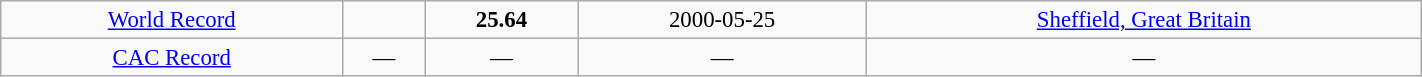<table class="wikitable" style=" text-align:center; font-size:95%;" width="75%">
<tr>
<td><a href='#'>World Record</a></td>
<td></td>
<td><strong>25.64</strong></td>
<td>2000-05-25</td>
<td> <a href='#'>Sheffield, Great Britain</a></td>
</tr>
<tr>
<td><a href='#'>CAC Record</a></td>
<td>—</td>
<td>—</td>
<td>—</td>
<td>—</td>
</tr>
</table>
